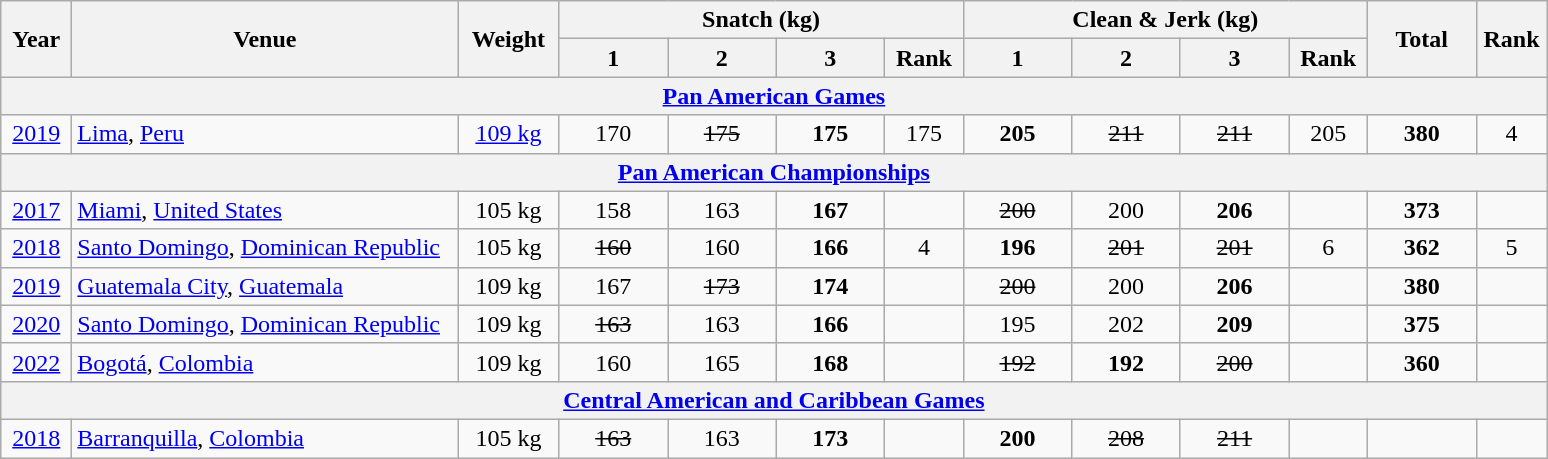<table class = "wikitable" style="text-align:center;">
<tr>
<th rowspan=2 width=40>Year</th>
<th rowspan=2 width=250>Venue</th>
<th rowspan=2 width=60>Weight</th>
<th colspan=4>Snatch (kg)</th>
<th colspan=4>Clean & Jerk (kg)</th>
<th rowspan=2 width=65>Total</th>
<th rowspan=2 width=40>Rank</th>
</tr>
<tr>
<th width=65>1</th>
<th width=65>2</th>
<th width=65>3</th>
<th width=45>Rank</th>
<th width=65>1</th>
<th width=65>2</th>
<th width=65>3</th>
<th width=45>Rank</th>
</tr>
<tr>
<th colspan=13><a href='#'>Pan American Games</a></th>
</tr>
<tr>
<td><a href='#'>2019</a></td>
<td align=left> <a href='#'>Lima</a>, <a href='#'>Peru</a></td>
<td><a href='#'>109 kg</a></td>
<td>170</td>
<td><s>175</s></td>
<td><strong>175</strong></td>
<td>175</td>
<td><strong>205</strong></td>
<td><s>211</s></td>
<td><s>211</s></td>
<td>205</td>
<td><strong>380</strong></td>
<td>4</td>
</tr>
<tr>
<th colspan=13><a href='#'>Pan American Championships</a></th>
</tr>
<tr>
<td><a href='#'>2017</a></td>
<td align=left> <a href='#'>Miami</a>, <a href='#'>United States</a></td>
<td>105 kg</td>
<td>158</td>
<td>163</td>
<td><strong>167</strong></td>
<td></td>
<td><s>200</s></td>
<td>200</td>
<td><strong>206</strong></td>
<td></td>
<td><strong>373</strong></td>
<td></td>
</tr>
<tr>
<td><a href='#'>2018</a></td>
<td align=left> <a href='#'>Santo Domingo</a>, <a href='#'>Dominican Republic</a></td>
<td>105 kg</td>
<td><s>160</s></td>
<td>160</td>
<td><strong>166</strong></td>
<td>4</td>
<td><strong>196</strong></td>
<td><s>201</s></td>
<td><s>201</s></td>
<td>6</td>
<td><strong>362</strong></td>
<td>5</td>
</tr>
<tr>
<td><a href='#'>2019</a></td>
<td align=left> <a href='#'>Guatemala City</a>, <a href='#'>Guatemala</a></td>
<td>109 kg</td>
<td>167</td>
<td><s>173</s></td>
<td><strong>174</strong></td>
<td></td>
<td><s>200</s></td>
<td>200</td>
<td><strong>206</strong></td>
<td></td>
<td><strong>380</strong></td>
<td></td>
</tr>
<tr>
<td><a href='#'>2020</a></td>
<td align=left> <a href='#'>Santo Domingo</a>, <a href='#'>Dominican Republic</a></td>
<td>109 kg</td>
<td><s>163</s></td>
<td>163</td>
<td><strong>166</strong></td>
<td></td>
<td>195</td>
<td>202</td>
<td><strong>209</strong></td>
<td></td>
<td><strong>375</strong></td>
<td></td>
</tr>
<tr>
<td><a href='#'>2022</a></td>
<td align=left> <a href='#'>Bogotá</a>, <a href='#'>Colombia</a></td>
<td>109 kg</td>
<td>160</td>
<td>165</td>
<td><strong>168</strong></td>
<td></td>
<td><s>192</s></td>
<td><strong>192</strong></td>
<td><s>200</s></td>
<td></td>
<td><strong>360</strong></td>
<td></td>
</tr>
<tr>
<th colspan=13><a href='#'>Central American and Caribbean Games</a></th>
</tr>
<tr>
<td><a href='#'>2018</a></td>
<td align=left> <a href='#'>Barranquilla</a>, <a href='#'>Colombia</a></td>
<td>105 kg</td>
<td><s>163</s></td>
<td>163</td>
<td><strong>173</strong></td>
<td></td>
<td><strong>200</strong></td>
<td><s>208</s></td>
<td><s>211</s></td>
<td></td>
<td></td>
<td></td>
</tr>
</table>
